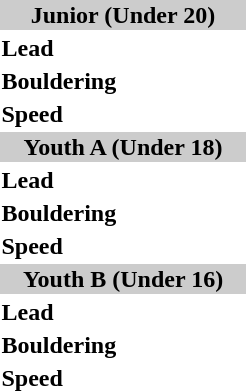<table>
<tr>
<th colspan="4" style="background-color:#CCC;">Junior (Under 20)</th>
</tr>
<tr>
<th scope=row style="text-align:left" width=150>Lead</th>
<td></td>
<td></td>
<td></td>
</tr>
<tr>
<th scope=row style="text-align:left" width=150>Bouldering</th>
<td></td>
<td></td>
<td></td>
</tr>
<tr>
<th scope=row style="text-align:left" width=150>Speed</th>
<td></td>
<td></td>
<td></td>
</tr>
<tr>
<th colspan="4" style="background-color:#CCC;">Youth A (Under 18)</th>
</tr>
<tr>
<th scope=row style="text-align:left" width=150>Lead</th>
<td></td>
<td></td>
<td></td>
</tr>
<tr>
<th scope=row style="text-align:left" width=150>Bouldering</th>
<td></td>
<td></td>
<td></td>
</tr>
<tr>
<th scope=row style="text-align:left" width=150>Speed</th>
<td></td>
<td></td>
<td></td>
</tr>
<tr>
<th colspan="4" style="background-color:#CCC;">Youth B (Under 16)</th>
</tr>
<tr>
<th scope=row style="text-align:left" width=150>Lead</th>
<td></td>
<td></td>
<td></td>
</tr>
<tr>
<th scope=row style="text-align:left" width=150>Bouldering</th>
<td></td>
<td></td>
<td></td>
</tr>
<tr>
<th scope=row style="text-align:left" width=150>Speed</th>
<td></td>
<td></td>
<td></td>
</tr>
</table>
